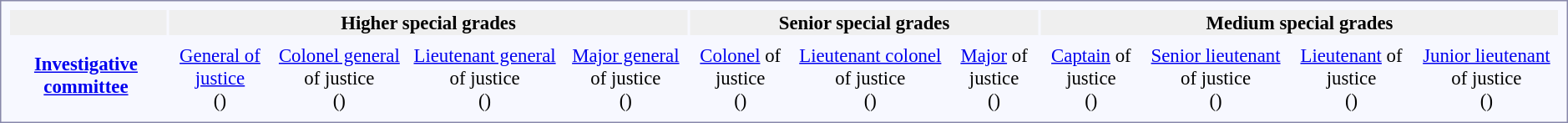<table style="border:1px solid #8888aa; background-color:#f7f8ff; padding:5px; font-size:95%; margin: 0px 12px 12px 0px;">
<tr style="text-align:center" bgcolor="#efefef";>
<th colspan=3></th>
<th colspan=8>Higher special grades</th>
<th colspan=6>Senior special grades</th>
<th colspan=8>Medium special grades</th>
</tr>
<tr style="text-align:center;">
<td rowspan=2> <strong><a href='#'>Investigative committee</a></strong></td>
<td colspan=2 rowspan=2></td>
<td colspan=2></td>
<td colspan=2></td>
<td colspan=2></td>
<td colspan=2></td>
<td colspan=2></td>
<td colspan=2></td>
<td colspan=2></td>
<td colspan=2></td>
<td colspan=2></td>
<td colspan=2></td>
<td colspan=2></td>
</tr>
<tr style="text-align:center;">
<td colspan=2><a href='#'>General of justice</a><br>()</td>
<td colspan=2><a href='#'>Colonel general</a> of justice<br>()</td>
<td colspan=2><a href='#'>Lieutenant general</a> of justice<br>()</td>
<td colspan=2><a href='#'>Major general</a> of justice<br>()</td>
<td colspan=2><a href='#'>Colonel</a> of justice<br>()</td>
<td colspan=2><a href='#'>Lieutenant colonel</a> of justice<br>()</td>
<td colspan=2><a href='#'>Major</a> of justice<br>()</td>
<td colspan=2><a href='#'>Captain</a> of justice<br>()</td>
<td colspan=2><a href='#'>Senior lieutenant</a> of justice<br>()</td>
<td colspan=2><a href='#'>Lieutenant</a> of justice<br>()</td>
<td colspan=2><a href='#'>Junior lieutenant</a> of justice<br>()</td>
</tr>
</table>
